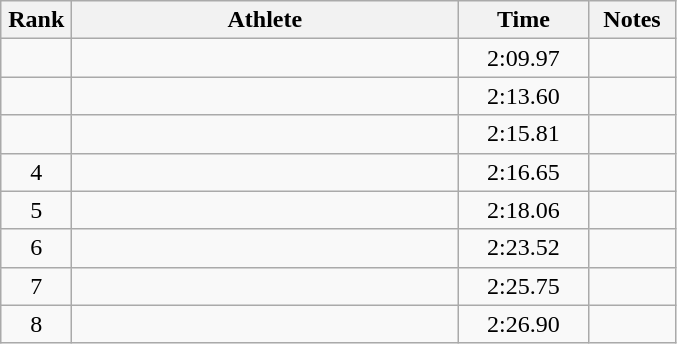<table class="wikitable" style="text-align:center">
<tr>
<th width=40>Rank</th>
<th width=250>Athlete</th>
<th width=80>Time</th>
<th width=50>Notes</th>
</tr>
<tr>
<td></td>
<td align=left></td>
<td>2:09.97</td>
<td></td>
</tr>
<tr>
<td></td>
<td align=left></td>
<td>2:13.60</td>
<td></td>
</tr>
<tr>
<td></td>
<td align=left></td>
<td>2:15.81</td>
<td></td>
</tr>
<tr>
<td>4</td>
<td align=left></td>
<td>2:16.65</td>
<td></td>
</tr>
<tr>
<td>5</td>
<td align=left></td>
<td>2:18.06</td>
<td></td>
</tr>
<tr>
<td>6</td>
<td align=left></td>
<td>2:23.52</td>
<td></td>
</tr>
<tr>
<td>7</td>
<td align=left></td>
<td>2:25.75</td>
<td></td>
</tr>
<tr>
<td>8</td>
<td align=left></td>
<td>2:26.90</td>
<td></td>
</tr>
</table>
